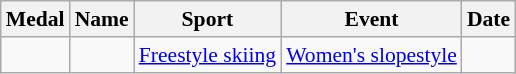<table class="wikitable sortable" style="font-size:90%">
<tr>
<th>Medal</th>
<th>Name</th>
<th>Sport</th>
<th>Event</th>
<th>Date</th>
</tr>
<tr>
<td></td>
<td></td>
<td><a href='#'>Freestyle skiing</a></td>
<td><a href='#'>Women's slopestyle</a></td>
<td></td>
</tr>
</table>
